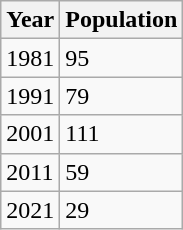<table class="wikitable">
<tr>
<th>Year</th>
<th>Population</th>
</tr>
<tr>
<td>1981</td>
<td>95</td>
</tr>
<tr>
<td>1991</td>
<td>79</td>
</tr>
<tr>
<td>2001</td>
<td>111</td>
</tr>
<tr>
<td>2011</td>
<td>59</td>
</tr>
<tr>
<td>2021</td>
<td>29</td>
</tr>
</table>
